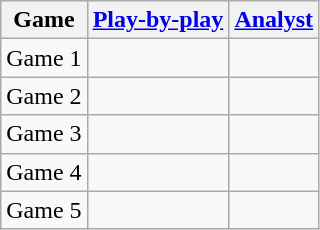<table class=wikitable>
<tr>
<th>Game</th>
<th><a href='#'>Play-by-play</a></th>
<th><a href='#'>Analyst</a></th>
</tr>
<tr>
<td>Game 1</td>
<td></td>
<td></td>
</tr>
<tr>
<td>Game 2</td>
<td></td>
<td></td>
</tr>
<tr>
<td>Game 3</td>
<td></td>
<td></td>
</tr>
<tr>
<td>Game 4</td>
<td></td>
<td></td>
</tr>
<tr>
<td>Game 5</td>
<td></td>
<td></td>
</tr>
</table>
